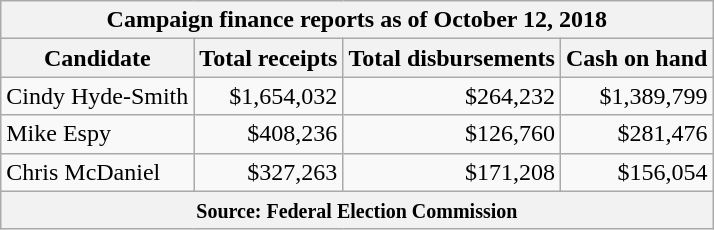<table class="wikitable sortable">
<tr>
<th colspan=4>Campaign finance reports as of October 12, 2018</th>
</tr>
<tr style="text-align:center;">
<th>Candidate</th>
<th>Total receipts</th>
<th>Total disbursements</th>
<th>Cash on hand</th>
</tr>
<tr>
<td>Cindy Hyde-Smith</td>
<td align="right">$1,654,032</td>
<td align="right">$264,232</td>
<td align="right">$1,389,799</td>
</tr>
<tr>
<td>Mike Espy</td>
<td align="right">$408,236</td>
<td align="right">$126,760</td>
<td align="right">$281,476</td>
</tr>
<tr>
<td>Chris McDaniel</td>
<td align="right">$327,263</td>
<td align="right">$171,208</td>
<td align="right">$156,054</td>
</tr>
<tr>
<th colspan="4"><small>Source: Federal Election Commission</small></th>
</tr>
</table>
